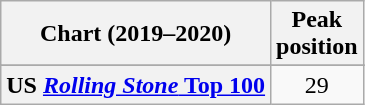<table class="wikitable sortable plainrowheaders" style="text-align:center">
<tr>
<th>Chart (2019–2020)</th>
<th>Peak<br>position</th>
</tr>
<tr>
</tr>
<tr>
</tr>
<tr>
</tr>
<tr>
</tr>
<tr>
</tr>
<tr>
</tr>
<tr>
<th scope="row">US <a href='#'><em>Rolling Stone</em> Top 100</a></th>
<td>29</td>
</tr>
</table>
